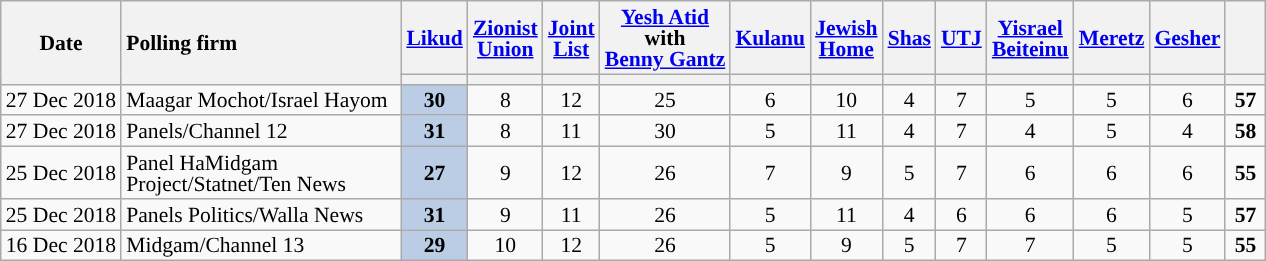<table class="wikitable" style="text-align:center; font-size:90%; line-height:14px;">
<tr>
<th rowspan="2">Date</th>
<th style="width:180px;text-align:left;" rowspan="2">Polling firm</th>
<th><a href='#'>Likud</a></th>
<th><a href='#'>Zionist<br>Union</a></th>
<th><a href='#'>Joint<br>List</a></th>
<th><a href='#'>Yesh Atid</a><br>with<br><a href='#'>Benny Gantz</a></th>
<th><a href='#'>Kulanu</a></th>
<th><a href='#'>Jewish<br>Home</a></th>
<th><a href='#'>Shas</a></th>
<th><a href='#'>UTJ</a></th>
<th><a href='#'>Yisrael<br>Beiteinu</a></th>
<th><a href='#'>Meretz</a></th>
<th><a href='#'>Gesher</a></th>
<th style="width:20px;"></th>
</tr>
<tr>
<th style="color:inherit;background:"></th>
<th style="color:inherit;background:"></th>
<th style="color:inherit;background:"></th>
<th style="color:inherit;background:"></th>
<th style="color:inherit;background:"></th>
<th style="color:inherit;background:"></th>
<th style="color:inherit;background:"></th>
<th style="color:inherit;background:"></th>
<th style="color:inherit;background:"></th>
<th style="color:inherit;background:"></th>
<th style="color:inherit;background:"></th>
<th style="color:inherit;background:"></th>
</tr>
<tr>
<td>27 Dec 2018</td>
<td style="text-align:left;">Maagar Mochot/Israel Hayom</td>
<td style="background:#BBCDE4"><strong>30</strong>	</td>
<td>8					</td>
<td>12					</td>
<td>25					</td>
<td>6					</td>
<td>10					</td>
<td>4					</td>
<td>7					</td>
<td>5					</td>
<td>5					</td>
<td>6					</td>
<td><strong>57</strong>				</td>
</tr>
<tr>
<td>27 Dec 2018</td>
<td style="text-align:left;">Panels/Channel 12</td>
<td style="background:#BBCDE4"><strong>31</strong>	</td>
<td>8					</td>
<td>11					</td>
<td>30					</td>
<td>5					</td>
<td>11					</td>
<td>4					</td>
<td>7					</td>
<td>4					</td>
<td>5					</td>
<td>4					</td>
<td><strong>58</strong>				</td>
</tr>
<tr>
<td>25 Dec 2018</td>
<td style="text-align:left;">Panel HaMidgam Project/Statnet/Ten News</td>
<td style="background:#BBCDE4"><strong>27</strong>	</td>
<td>9					</td>
<td>12					</td>
<td>26					</td>
<td>7					</td>
<td>9					</td>
<td>5					</td>
<td>7					</td>
<td>6					</td>
<td>6					</td>
<td>6					</td>
<td><strong>55</strong>				</td>
</tr>
<tr>
<td>25 Dec 2018</td>
<td style="text-align:left;">Panels Politics/Walla News</td>
<td style="background:#BBCDE4"><strong>31</strong>	</td>
<td>9					</td>
<td>11					</td>
<td>26					</td>
<td>5					</td>
<td>11					</td>
<td>4					</td>
<td>6					</td>
<td>6					</td>
<td>6					</td>
<td>5					</td>
<td><strong>57</strong>				</td>
</tr>
<tr>
<td>16 Dec 2018</td>
<td style="text-align:left;">Midgam/Channel 13</td>
<td style="background:#BBCDE4"><strong>29</strong>	</td>
<td>10					</td>
<td>12					</td>
<td>26					</td>
<td>5					</td>
<td>9					</td>
<td>5					</td>
<td>7					</td>
<td>7					</td>
<td>5					</td>
<td>5					</td>
<td><strong>55</strong>				</td>
</tr>
</table>
